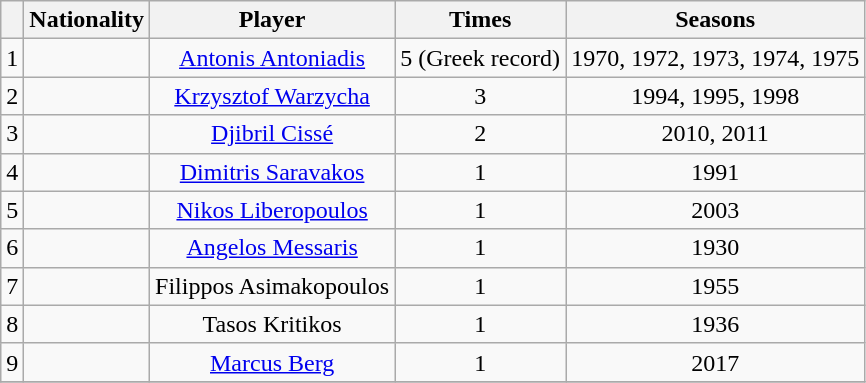<table class="wikitable" style="text-align:center;margin-left:1em">
<tr>
<th></th>
<th>Nationality</th>
<th>Player</th>
<th>Times</th>
<th>Seasons</th>
</tr>
<tr>
<td>1</td>
<td></td>
<td><a href='#'>Antonis Antoniadis</a></td>
<td align="center" 1>5 (Greek record)</td>
<td>1970, 1972, 1973, 1974, 1975</td>
</tr>
<tr>
<td>2</td>
<td></td>
<td><a href='#'>Krzysztof Warzycha</a></td>
<td align="center" 1>3</td>
<td>1994, 1995, 1998</td>
</tr>
<tr>
<td>3</td>
<td></td>
<td><a href='#'>Djibril Cissé</a></td>
<td align="center" 1>2</td>
<td>2010, 2011</td>
</tr>
<tr>
<td>4</td>
<td></td>
<td><a href='#'>Dimitris Saravakos</a></td>
<td align="center" 1>1</td>
<td>1991</td>
</tr>
<tr>
<td>5</td>
<td></td>
<td><a href='#'>Nikos Liberopoulos</a></td>
<td align="center" 1>1</td>
<td>2003</td>
</tr>
<tr>
<td>6</td>
<td></td>
<td><a href='#'>Angelos Messaris</a></td>
<td align="center" 1>1</td>
<td>1930</td>
</tr>
<tr>
<td>7</td>
<td></td>
<td>Filippos Asimakopoulos</td>
<td align="center" 1>1</td>
<td>1955</td>
</tr>
<tr>
<td>8</td>
<td></td>
<td>Tasos Kritikos</td>
<td align="center" 1>1</td>
<td>1936</td>
</tr>
<tr>
<td>9</td>
<td></td>
<td><a href='#'>Marcus Berg</a></td>
<td align="center" 1>1</td>
<td>2017</td>
</tr>
<tr>
</tr>
</table>
